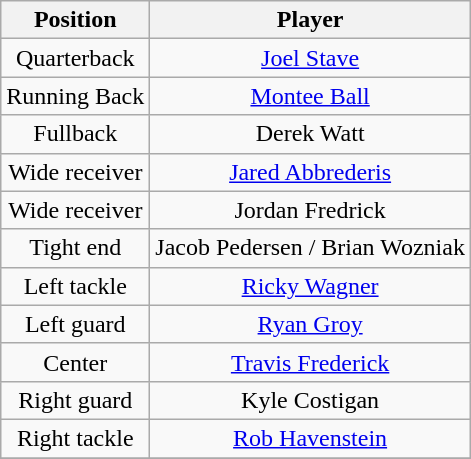<table class="wikitable" style="text-align: center;">
<tr>
<th>Position</th>
<th>Player</th>
</tr>
<tr>
<td>Quarterback</td>
<td><a href='#'>Joel Stave</a></td>
</tr>
<tr>
<td>Running Back</td>
<td><a href='#'>Montee Ball</a></td>
</tr>
<tr>
<td>Fullback</td>
<td>Derek Watt</td>
</tr>
<tr>
<td>Wide receiver</td>
<td><a href='#'>Jared Abbrederis</a></td>
</tr>
<tr>
<td>Wide receiver</td>
<td>Jordan Fredrick</td>
</tr>
<tr>
<td>Tight end</td>
<td>Jacob Pedersen / Brian Wozniak</td>
</tr>
<tr>
<td>Left tackle</td>
<td><a href='#'>Ricky Wagner</a></td>
</tr>
<tr>
<td>Left guard</td>
<td><a href='#'>Ryan Groy</a></td>
</tr>
<tr>
<td>Center</td>
<td><a href='#'>Travis Frederick</a></td>
</tr>
<tr>
<td>Right guard</td>
<td>Kyle Costigan</td>
</tr>
<tr>
<td>Right tackle</td>
<td><a href='#'>Rob Havenstein</a></td>
</tr>
<tr>
</tr>
</table>
